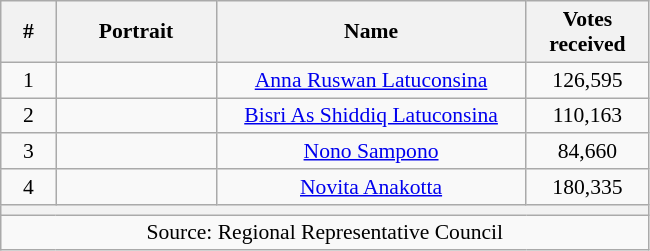<table class="wikitable sortable" style="text-align:center; font-size: 0.9em;">
<tr>
<th width="30">#</th>
<th width="100">Portrait</th>
<th width="200">Name</th>
<th width="75">Votes received</th>
</tr>
<tr>
<td>1</td>
<td></td>
<td><a href='#'>Anna Ruswan Latuconsina</a></td>
<td>126,595</td>
</tr>
<tr>
<td>2</td>
<td></td>
<td><a href='#'>Bisri As Shiddiq Latuconsina</a></td>
<td>110,163</td>
</tr>
<tr>
<td>3</td>
<td></td>
<td><a href='#'>Nono Sampono</a></td>
<td>84,660</td>
</tr>
<tr>
<td>4</td>
<td></td>
<td><a href='#'>Novita Anakotta</a></td>
<td>180,335</td>
</tr>
<tr>
<th colspan="8"></th>
</tr>
<tr>
<td colspan="8">Source: Regional Representative Council</td>
</tr>
</table>
